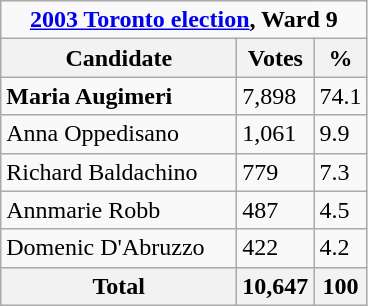<table class="wikitable">
<tr>
<td Colspan="3" align="center"><strong><a href='#'>2003 Toronto election</a>, Ward 9</strong></td>
</tr>
<tr>
<th bgcolor="#DDDDFF" width="150px">Candidate</th>
<th bgcolor="#DDDDFF">Votes</th>
<th bgcolor="#DDDDFF">%</th>
</tr>
<tr>
<td><strong>Maria Augimeri</strong></td>
<td>7,898</td>
<td>74.1</td>
</tr>
<tr>
<td>Anna Oppedisano</td>
<td>1,061</td>
<td>9.9</td>
</tr>
<tr>
<td>Richard Baldachino</td>
<td>779</td>
<td>7.3</td>
</tr>
<tr>
<td>Annmarie Robb</td>
<td>487</td>
<td>4.5</td>
</tr>
<tr>
<td>Domenic D'Abruzzo</td>
<td>422</td>
<td>4.2</td>
</tr>
<tr>
<th>Total</th>
<th align=right>10,647</th>
<th align=right>100</th>
</tr>
</table>
